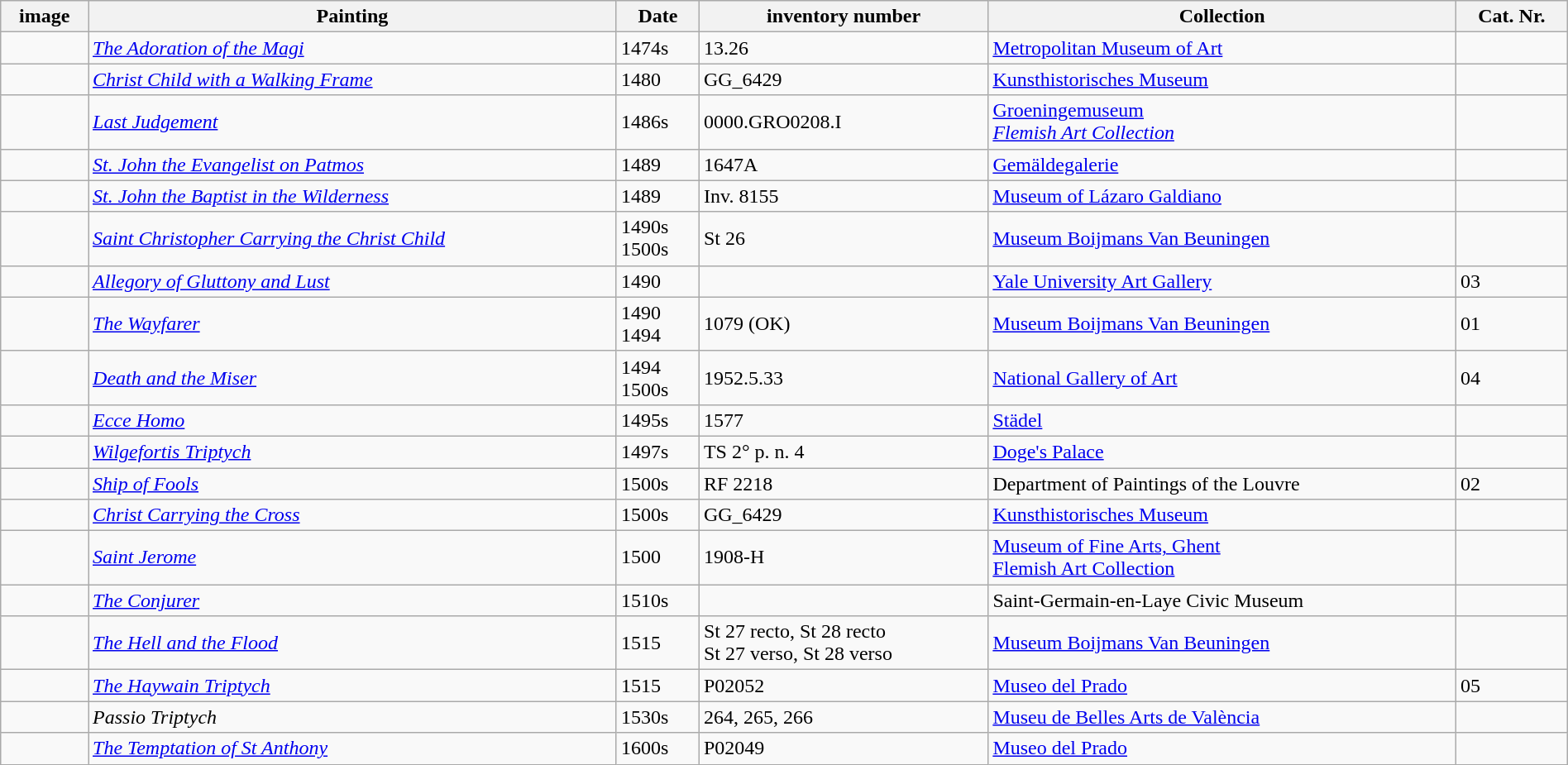<table class='wikitable sortable' style='width:100%'>
<tr>
<th>image</th>
<th>Painting</th>
<th>Date</th>
<th>inventory number</th>
<th>Collection</th>
<th>Cat. Nr.</th>
</tr>
<tr>
<td></td>
<td><em><a href='#'>The Adoration of the Magi</a></em></td>
<td>1474s</td>
<td>13.26</td>
<td><a href='#'>Metropolitan Museum of Art</a></td>
<td></td>
</tr>
<tr>
<td></td>
<td><em><a href='#'>Christ Child with a Walking Frame</a></em></td>
<td>1480</td>
<td>GG_6429</td>
<td><a href='#'>Kunsthistorisches Museum</a></td>
<td></td>
</tr>
<tr>
<td></td>
<td><em><a href='#'>Last Judgement</a></em></td>
<td>1486s</td>
<td>0000.GRO0208.I</td>
<td><a href='#'>Groeningemuseum</a><br><em><a href='#'>Flemish Art Collection</a></em></td>
<td></td>
</tr>
<tr>
<td></td>
<td><em><a href='#'>St. John the Evangelist on Patmos</a></em></td>
<td>1489</td>
<td>1647A</td>
<td><a href='#'>Gemäldegalerie</a></td>
<td></td>
</tr>
<tr>
<td></td>
<td><em><a href='#'>St. John the Baptist in the Wilderness</a></em></td>
<td>1489</td>
<td>Inv. 8155</td>
<td><a href='#'>Museum of Lázaro Galdiano</a></td>
<td></td>
</tr>
<tr>
<td></td>
<td><em><a href='#'>Saint Christopher Carrying the Christ Child</a></em></td>
<td>1490s<br>1500s</td>
<td>St 26</td>
<td><a href='#'>Museum Boijmans Van Beuningen</a></td>
<td></td>
</tr>
<tr>
<td></td>
<td><em><a href='#'>Allegory of Gluttony and Lust</a></em></td>
<td>1490</td>
<td></td>
<td><a href='#'>Yale University Art Gallery</a></td>
<td>03</td>
</tr>
<tr>
<td></td>
<td><em><a href='#'>The Wayfarer</a></em></td>
<td>1490<br>1494</td>
<td>1079 (OK)</td>
<td><a href='#'>Museum Boijmans Van Beuningen</a></td>
<td>01</td>
</tr>
<tr>
<td></td>
<td><em><a href='#'>Death and the Miser</a></em></td>
<td>1494<br>1500s</td>
<td>1952.5.33</td>
<td><a href='#'>National Gallery of Art</a></td>
<td>04</td>
</tr>
<tr>
<td></td>
<td><em><a href='#'>Ecce Homo</a></em></td>
<td>1495s</td>
<td>1577</td>
<td><a href='#'>Städel</a></td>
</tr>
<tr>
<td></td>
<td><em><a href='#'>Wilgefortis Triptych</a></em></td>
<td>1497s</td>
<td>TS 2° p. n. 4</td>
<td><a href='#'>Doge's Palace</a></td>
<td></td>
</tr>
<tr>
<td></td>
<td><em><a href='#'>Ship of Fools</a></em></td>
<td>1500s</td>
<td>RF 2218</td>
<td>Department of Paintings of the Louvre</td>
<td>02</td>
</tr>
<tr>
<td></td>
<td><em><a href='#'>Christ Carrying the Cross</a></em></td>
<td>1500s</td>
<td>GG_6429</td>
<td><a href='#'>Kunsthistorisches Museum</a></td>
<td></td>
</tr>
<tr>
<td></td>
<td><em><a href='#'>Saint Jerome</a></em></td>
<td>1500</td>
<td>1908-H</td>
<td><a href='#'>Museum of Fine Arts, Ghent</a><br><a href='#'>Flemish Art Collection</a></td>
<td></td>
</tr>
<tr>
<td></td>
<td><em><a href='#'>The Conjurer</a></em></td>
<td>1510s</td>
<td></td>
<td>Saint-Germain-en-Laye Civic Museum</td>
<td></td>
</tr>
<tr>
<td></td>
<td><em><a href='#'>The Hell and the Flood</a></em></td>
<td>1515</td>
<td>St 27 recto, St 28 recto<br>St 27 verso, St 28 verso</td>
<td><a href='#'>Museum Boijmans Van Beuningen</a></td>
<td></td>
</tr>
<tr>
<td></td>
<td><em><a href='#'>The Haywain Triptych</a></em></td>
<td>1515</td>
<td>P02052</td>
<td><a href='#'>Museo del Prado</a></td>
<td>05</td>
</tr>
<tr>
<td></td>
<td><em>Passio Triptych</em></td>
<td>1530s</td>
<td>264, 265, 266</td>
<td><a href='#'>Museu de Belles Arts de València</a></td>
<td></td>
</tr>
<tr>
<td></td>
<td><em><a href='#'>The Temptation of St Anthony</a></em></td>
<td>1600s</td>
<td>P02049</td>
<td><a href='#'>Museo del Prado</a></td>
<td></td>
</tr>
</table>
